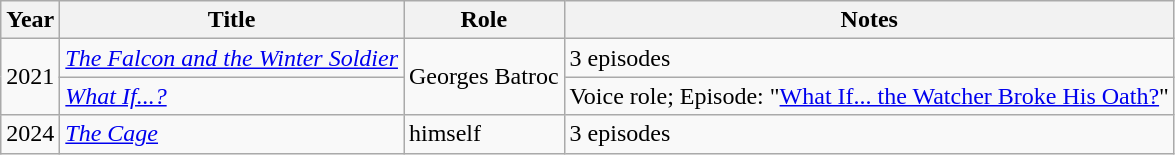<table class="wikitable sortable">
<tr>
<th>Year</th>
<th>Title</th>
<th>Role</th>
<th class="unsortable">Notes</th>
</tr>
<tr>
<td rowspan="2">2021</td>
<td><em><a href='#'>The Falcon and the Winter Soldier</a></em></td>
<td rowspan="2">Georges Batroc</td>
<td>3 episodes</td>
</tr>
<tr>
<td><em><a href='#'>What If...?</a></em></td>
<td>Voice role; Episode: "<a href='#'>What If... the Watcher Broke His Oath?</a>"</td>
</tr>
<tr>
<td rowspan="2">2024</td>
<td><em><a href='#'>The Cage</a></em></td>
<td>himself</td>
<td>3 episodes</td>
</tr>
</table>
